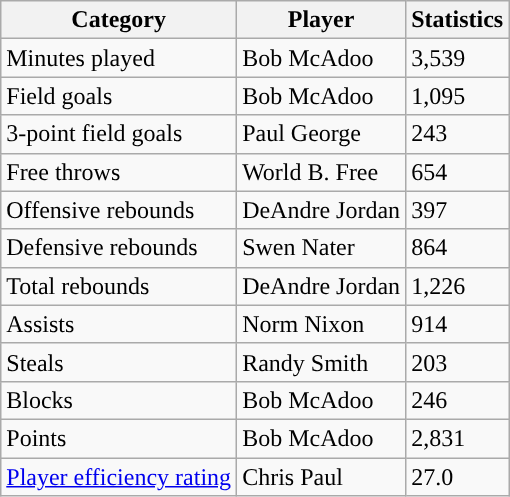<table class="wikitable">
<tr>
<th>Category</th>
<th>Player</th>
<th>Statistics</th>
</tr>
<tr>
<td>Minutes played</td>
<td>Bob McAdoo</td>
<td>3,539</td>
</tr>
<tr>
<td>Field goals</td>
<td>Bob McAdoo</td>
<td>1,095</td>
</tr>
<tr>
<td>3-point field goals</td>
<td>Paul George</td>
<td>243</td>
</tr>
<tr>
<td>Free throws</td>
<td>World B. Free</td>
<td>654</td>
</tr>
<tr>
<td>Offensive rebounds</td>
<td>DeAndre Jordan</td>
<td>397</td>
</tr>
<tr>
<td>Defensive rebounds</td>
<td>Swen Nater</td>
<td>864</td>
</tr>
<tr>
<td>Total rebounds</td>
<td>DeAndre Jordan</td>
<td>1,226</td>
</tr>
<tr>
<td>Assists</td>
<td>Norm Nixon</td>
<td>914</td>
</tr>
<tr>
<td>Steals</td>
<td>Randy Smith</td>
<td>203</td>
</tr>
<tr>
<td>Blocks</td>
<td>Bob McAdoo</td>
<td>246</td>
</tr>
<tr>
<td>Points</td>
<td>Bob McAdoo</td>
<td>2,831</td>
</tr>
<tr>
<td><a href='#'>Player efficiency rating</a></td>
<td>Chris Paul</td>
<td>27.0</td>
</tr>
</table>
